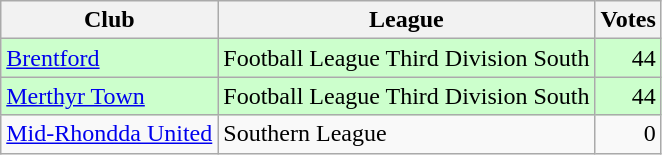<table class=wikitable style=text-align:left>
<tr>
<th>Club</th>
<th>League</th>
<th>Votes</th>
</tr>
<tr bgcolor=ccffcc>
<td><a href='#'>Brentford</a></td>
<td>Football League Third Division South</td>
<td align=right>44</td>
</tr>
<tr bgcolor=ccffcc>
<td><a href='#'>Merthyr Town</a></td>
<td>Football League Third Division South</td>
<td align=right>44</td>
</tr>
<tr>
<td><a href='#'>Mid-Rhondda United</a></td>
<td>Southern League</td>
<td align=right>0</td>
</tr>
</table>
